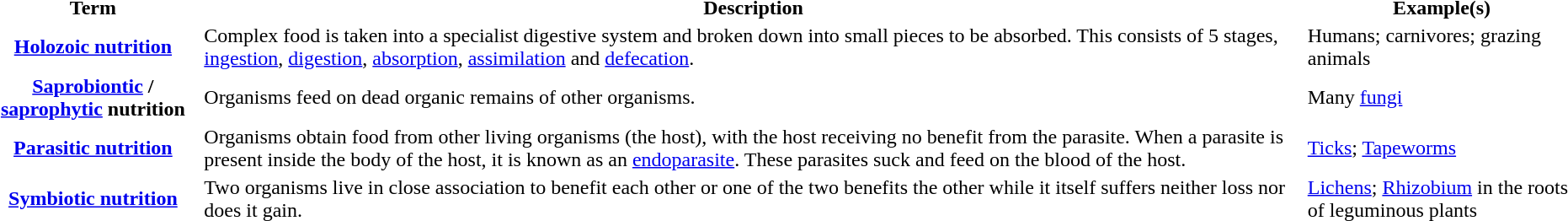<table style="align:upper">
<tr>
<th>Term</th>
<th>Description</th>
<th>Example(s)</th>
</tr>
<tr>
<th><a href='#'>Holozoic nutrition</a></th>
<td>Complex food is taken into a specialist digestive system and broken down into small pieces to be absorbed. This consists of 5 stages, <a href='#'>ingestion</a>, <a href='#'>digestion</a>, <a href='#'>absorption</a>, <a href='#'>assimilation</a> and <a href='#'>defecation</a>.</td>
<td>Humans; carnivores; grazing animals</td>
</tr>
<tr>
<th><a href='#'>Saprobiontic</a> / <a href='#'>saprophytic</a> nutrition</th>
<td>Organisms feed on dead organic remains of other organisms.</td>
<td>Many <a href='#'>fungi</a></td>
</tr>
<tr>
<th><a href='#'>Parasitic nutrition</a></th>
<td>Organisms obtain food from other living organisms (the host), with the host receiving no benefit from the parasite. When a parasite is present inside the body of the host, it is known as an <a href='#'>endoparasite</a>. These parasites suck and feed on the blood of the host.</td>
<td><a href='#'>Ticks</a>; <a href='#'>Tapeworms</a></td>
</tr>
<tr>
<th><a href='#'>Symbiotic nutrition</a></th>
<td>Two organisms live in close association to benefit each other or one of the two benefits the other while it itself suffers neither loss nor does it gain.</td>
<td><a href='#'>Lichens</a>; <a href='#'>Rhizobium</a> in the roots of leguminous plants</td>
</tr>
<tr>
</tr>
</table>
